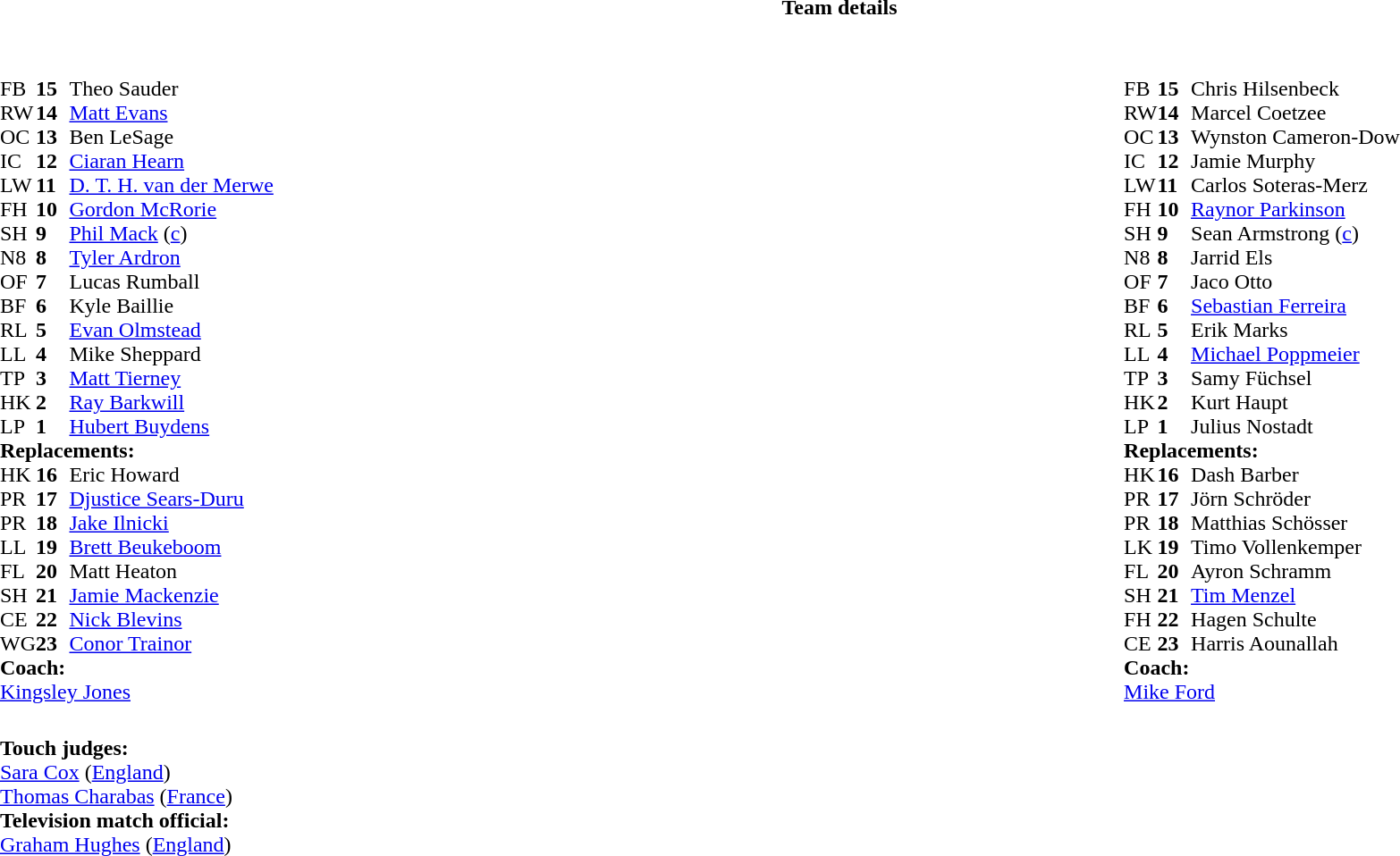<table border="0" width="100%" class="collapsible collapsed">
<tr>
<th>Team details</th>
</tr>
<tr>
<td><br><table width="100%">
<tr>
<td valign="top" width="50%"><br><table cellspacing="0" cellpadding="0">
<tr>
<th width="25"></th>
<th width="25"></th>
</tr>
<tr>
<td>FB</td>
<td><strong>15</strong></td>
<td>Theo Sauder</td>
</tr>
<tr>
<td>RW</td>
<td><strong>14</strong></td>
<td><a href='#'>Matt Evans</a></td>
</tr>
<tr>
<td>OC</td>
<td><strong>13</strong></td>
<td>Ben LeSage</td>
<td></td>
<td></td>
</tr>
<tr>
<td>IC</td>
<td><strong>12</strong></td>
<td><a href='#'>Ciaran Hearn</a></td>
<td></td>
<td></td>
</tr>
<tr>
<td>LW</td>
<td><strong>11</strong></td>
<td><a href='#'>D. T. H. van der Merwe</a></td>
<td></td>
<td></td>
</tr>
<tr>
<td>FH</td>
<td><strong>10</strong></td>
<td><a href='#'>Gordon McRorie</a></td>
</tr>
<tr>
<td>SH</td>
<td><strong>9</strong></td>
<td><a href='#'>Phil Mack</a> (<a href='#'>c</a>)</td>
</tr>
<tr>
<td>N8</td>
<td><strong>8</strong></td>
<td><a href='#'>Tyler Ardron</a></td>
</tr>
<tr>
<td>OF</td>
<td><strong>7</strong></td>
<td>Lucas Rumball</td>
<td></td>
<td></td>
</tr>
<tr>
<td>BF</td>
<td><strong>6</strong></td>
<td>Kyle Baillie</td>
<td></td>
<td></td>
<td></td>
</tr>
<tr>
<td>RL</td>
<td><strong>5</strong></td>
<td><a href='#'>Evan Olmstead</a></td>
</tr>
<tr>
<td>LL</td>
<td><strong>4</strong></td>
<td>Mike Sheppard</td>
<td></td>
<td></td>
</tr>
<tr>
<td>TP</td>
<td><strong>3</strong></td>
<td><a href='#'>Matt Tierney</a></td>
<td></td>
<td></td>
</tr>
<tr>
<td>HK</td>
<td><strong>2</strong></td>
<td><a href='#'>Ray Barkwill</a></td>
<td></td>
<td></td>
</tr>
<tr>
<td>LP</td>
<td><strong>1</strong></td>
<td><a href='#'>Hubert Buydens</a></td>
<td></td>
<td></td>
</tr>
<tr>
<td colspan=3><strong>Replacements:</strong></td>
</tr>
<tr>
<td>HK</td>
<td><strong>16</strong></td>
<td>Eric Howard</td>
<td></td>
<td></td>
</tr>
<tr>
<td>PR</td>
<td><strong>17</strong></td>
<td><a href='#'>Djustice Sears-Duru</a></td>
<td></td>
<td></td>
</tr>
<tr>
<td>PR</td>
<td><strong>18</strong></td>
<td><a href='#'>Jake Ilnicki</a></td>
<td></td>
<td></td>
</tr>
<tr>
<td>LL</td>
<td><strong>19</strong></td>
<td><a href='#'>Brett Beukeboom</a></td>
<td></td>
<td></td>
</tr>
<tr>
<td>FL</td>
<td><strong>20</strong></td>
<td>Matt Heaton</td>
<td></td>
<td></td>
<td></td>
<td></td>
</tr>
<tr>
<td>SH</td>
<td><strong>21</strong></td>
<td><a href='#'>Jamie Mackenzie</a></td>
<td></td>
<td></td>
</tr>
<tr>
<td>CE</td>
<td><strong>22</strong></td>
<td><a href='#'>Nick Blevins</a></td>
<td></td>
<td></td>
</tr>
<tr>
<td>WG</td>
<td><strong>23</strong></td>
<td><a href='#'>Conor Trainor</a></td>
<td></td>
<td></td>
</tr>
<tr>
<td colspan=3><strong>Coach:</strong></td>
</tr>
<tr>
<td colspan="4"> <a href='#'>Kingsley Jones</a></td>
</tr>
</table>
</td>
<td style="vertical-align:top"></td>
<td style="vertical-align:top; width:50%"><br><table cellspacing="0" cellpadding="0" style="margin:auto">
<tr>
<th width="25"></th>
<th width="25"></th>
</tr>
<tr>
<td>FB</td>
<td><strong>15</strong></td>
<td>Chris Hilsenbeck</td>
</tr>
<tr>
<td>RW</td>
<td><strong>14</strong></td>
<td>Marcel Coetzee</td>
<td></td>
<td></td>
</tr>
<tr>
<td>OC</td>
<td><strong>13</strong></td>
<td>Wynston Cameron-Dow</td>
<td></td>
<td></td>
</tr>
<tr>
<td>IC</td>
<td><strong>12</strong></td>
<td>Jamie Murphy</td>
</tr>
<tr>
<td>LW</td>
<td><strong>11</strong></td>
<td>Carlos Soteras-Merz</td>
</tr>
<tr>
<td>FH</td>
<td><strong>10</strong></td>
<td><a href='#'>Raynor Parkinson</a></td>
</tr>
<tr>
<td>SH</td>
<td><strong>9</strong></td>
<td>Sean Armstrong (<a href='#'>c</a>)</td>
<td></td>
<td></td>
</tr>
<tr>
<td>N8</td>
<td><strong>8</strong></td>
<td>Jarrid Els</td>
</tr>
<tr>
<td>OF</td>
<td><strong>7</strong></td>
<td>Jaco Otto</td>
<td></td>
<td></td>
<td></td>
</tr>
<tr>
<td>BF</td>
<td><strong>6</strong></td>
<td><a href='#'>Sebastian Ferreira</a></td>
</tr>
<tr>
<td>RL</td>
<td><strong>5</strong></td>
<td>Erik Marks</td>
<td></td>
<td></td>
</tr>
<tr>
<td>LL</td>
<td><strong>4</strong></td>
<td><a href='#'>Michael Poppmeier</a></td>
<td></td>
<td></td>
</tr>
<tr>
<td>TP</td>
<td><strong>3</strong></td>
<td>Samy Füchsel</td>
<td></td>
<td></td>
</tr>
<tr>
<td>HK</td>
<td><strong>2</strong></td>
<td>Kurt Haupt</td>
<td></td>
<td colspan=2></td>
<td></td>
</tr>
<tr>
<td>LP</td>
<td><strong>1</strong></td>
<td>Julius Nostadt</td>
<td></td>
<td></td>
</tr>
<tr>
<td colspan=3><strong>Replacements:</strong></td>
</tr>
<tr>
<td>HK</td>
<td><strong>16</strong></td>
<td>Dash Barber</td>
<td></td>
<td></td>
<td></td>
<td></td>
</tr>
<tr>
<td>PR</td>
<td><strong>17</strong></td>
<td>Jörn Schröder</td>
<td></td>
<td></td>
</tr>
<tr>
<td>PR</td>
<td><strong>18</strong></td>
<td>Matthias Schösser</td>
<td></td>
<td></td>
</tr>
<tr>
<td>LK</td>
<td><strong>19</strong></td>
<td>Timo Vollenkemper</td>
<td></td>
<td></td>
</tr>
<tr>
<td>FL</td>
<td><strong>20</strong></td>
<td>Ayron Schramm</td>
<td></td>
<td></td>
</tr>
<tr>
<td>SH</td>
<td><strong>21</strong></td>
<td><a href='#'>Tim Menzel</a></td>
<td></td>
<td></td>
</tr>
<tr>
<td>FH</td>
<td><strong>22</strong></td>
<td>Hagen Schulte</td>
<td></td>
<td></td>
</tr>
<tr>
<td>CE</td>
<td><strong>23</strong></td>
<td>Harris Aounallah</td>
<td></td>
<td></td>
</tr>
<tr>
<td colspan=3><strong>Coach:</strong></td>
</tr>
<tr>
<td colspan="4"> <a href='#'>Mike Ford</a></td>
</tr>
</table>
</td>
</tr>
</table>
<table style="width:100%">
<tr>
<td><br>
<strong>Touch judges:</strong>
<br><a href='#'>Sara Cox</a> (<a href='#'>England</a>)
<br><a href='#'>Thomas Charabas</a> (<a href='#'>France</a>)
<br><strong>Television match official:</strong>
<br><a href='#'>Graham Hughes</a> (<a href='#'>England</a>)</td>
</tr>
</table>
</td>
</tr>
</table>
